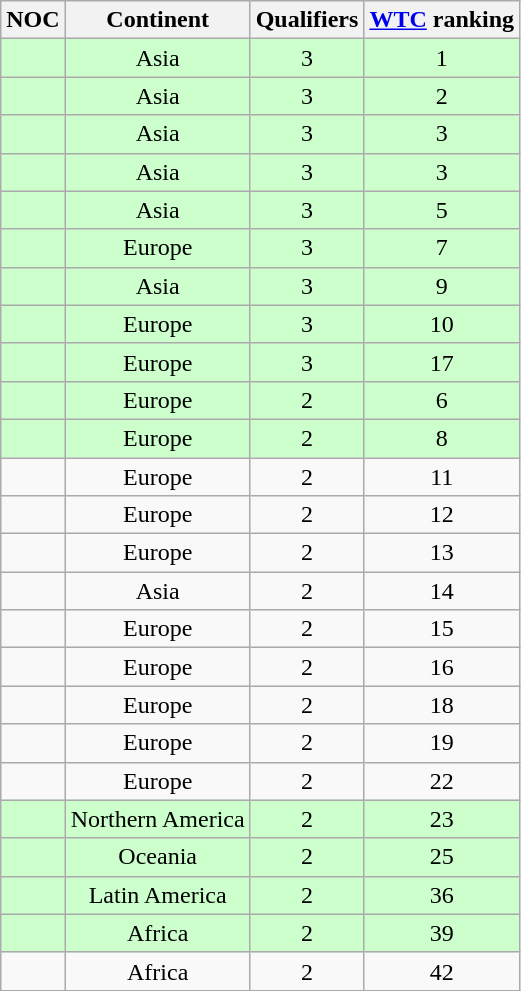<table class="wikitable sortable" style="text-align:center; font-size:100%">
<tr>
<th scope="col">NOC</th>
<th scope="col">Continent</th>
<th scope="col">Qualifiers</th>
<th scope="col"><a href='#'>WTC</a> ranking</th>
</tr>
<tr bgcolor="ccffcc">
<td align="left"></td>
<td>Asia</td>
<td>3</td>
<td>1</td>
</tr>
<tr bgcolor="ccffcc">
<td align="left"></td>
<td>Asia</td>
<td>3</td>
<td>2</td>
</tr>
<tr bgcolor="ccffcc">
<td align="left"></td>
<td>Asia</td>
<td>3</td>
<td>3</td>
</tr>
<tr bgcolor="ccffcc">
<td align="left"></td>
<td>Asia</td>
<td>3</td>
<td>3</td>
</tr>
<tr bgcolor="ccffcc">
<td align="left"></td>
<td>Asia</td>
<td>3</td>
<td>5</td>
</tr>
<tr bgcolor="ccffcc">
<td align="left"></td>
<td>Europe</td>
<td>3</td>
<td>7</td>
</tr>
<tr bgcolor="ccffcc">
<td align="left"></td>
<td>Asia</td>
<td>3</td>
<td>9</td>
</tr>
<tr bgcolor="ccffcc">
<td align="left"></td>
<td>Europe</td>
<td>3</td>
<td>10</td>
</tr>
<tr bgcolor="ccffcc">
<td align="left"></td>
<td>Europe</td>
<td>3</td>
<td>17</td>
</tr>
<tr bgcolor="ccffcc">
<td align="left"></td>
<td>Europe</td>
<td>2</td>
<td>6</td>
</tr>
<tr bgcolor="ccffcc">
<td align="left"></td>
<td>Europe</td>
<td>2</td>
<td>8</td>
</tr>
<tr>
<td align="left"></td>
<td>Europe</td>
<td>2</td>
<td>11</td>
</tr>
<tr>
<td align="left"></td>
<td>Europe</td>
<td>2</td>
<td>12</td>
</tr>
<tr>
<td align="left"></td>
<td>Europe</td>
<td>2</td>
<td>13</td>
</tr>
<tr>
<td align="left"></td>
<td>Asia</td>
<td>2</td>
<td>14</td>
</tr>
<tr>
<td align="left"></td>
<td>Europe</td>
<td>2</td>
<td>15</td>
</tr>
<tr>
<td align="left"></td>
<td>Europe</td>
<td>2</td>
<td>16</td>
</tr>
<tr>
<td align="left"></td>
<td>Europe</td>
<td>2</td>
<td>18</td>
</tr>
<tr>
<td align="left"></td>
<td>Europe</td>
<td>2</td>
<td>19</td>
</tr>
<tr>
<td align="left"></td>
<td>Europe</td>
<td>2</td>
<td>22</td>
</tr>
<tr bgcolor="ccffcc">
<td align="left"></td>
<td>Northern America</td>
<td>2</td>
<td>23</td>
</tr>
<tr bgcolor="ccffcc">
<td align="left"></td>
<td>Oceania</td>
<td>2</td>
<td>25</td>
</tr>
<tr bgcolor="ccffcc">
<td align="left"></td>
<td>Latin America</td>
<td>2</td>
<td>36</td>
</tr>
<tr bgcolor="ccffcc">
<td align="left"></td>
<td>Africa</td>
<td>2</td>
<td>39</td>
</tr>
<tr>
<td align="left"></td>
<td>Africa</td>
<td>2</td>
<td>42</td>
</tr>
</table>
